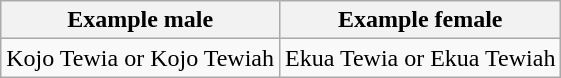<table class="wikitable">
<tr>
<th>Example male</th>
<th>Example female</th>
</tr>
<tr>
<td>Kojo Tewia or Kojo Tewiah</td>
<td>Ekua Tewia or Ekua Tewiah</td>
</tr>
</table>
